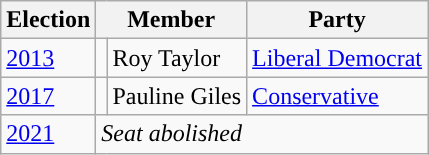<table class="wikitable">
<tr>
<th>Election</th>
<th colspan="2">Member</th>
<th>Party</th>
</tr>
<tr>
<td><a href='#'>2013</a></td>
<td rowspan="1" style="background-color: "></td>
<td rowspan="1">Roy Taylor</td>
<td rowspan="1"><a href='#'>Liberal Democrat</a></td>
</tr>
<tr>
<td><a href='#'>2017</a></td>
<td rowspan="1" style="background-color: "></td>
<td rowspan="1">Pauline Giles</td>
<td rowspan="1"><a href='#'>Conservative</a></td>
</tr>
<tr>
<td><a href='#'>2021</a></td>
<td colspan="3"><em>Seat abolished</em></td>
</tr>
</table>
